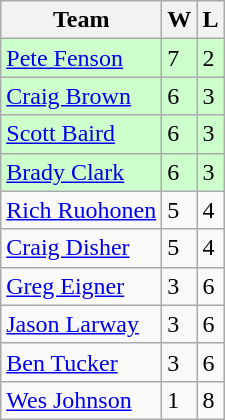<table class=wikitable>
<tr>
<th>Team</th>
<th>W</th>
<th>L</th>
</tr>
<tr bgcolor="#ccffcc">
<td><a href='#'>Pete Fenson</a></td>
<td>7</td>
<td>2</td>
</tr>
<tr bgcolor="#ccffcc">
<td><a href='#'>Craig Brown</a></td>
<td>6</td>
<td>3</td>
</tr>
<tr bgcolor="#ccffcc">
<td><a href='#'>Scott Baird</a></td>
<td>6</td>
<td>3</td>
</tr>
<tr bgcolor="#ccffcc">
<td><a href='#'>Brady Clark</a></td>
<td>6</td>
<td>3</td>
</tr>
<tr>
<td><a href='#'>Rich Ruohonen</a></td>
<td>5</td>
<td>4</td>
</tr>
<tr>
<td><a href='#'>Craig Disher</a></td>
<td>5</td>
<td>4</td>
</tr>
<tr>
<td><a href='#'>Greg Eigner</a></td>
<td>3</td>
<td>6</td>
</tr>
<tr>
<td><a href='#'>Jason Larway</a></td>
<td>3</td>
<td>6</td>
</tr>
<tr>
<td><a href='#'>Ben Tucker</a></td>
<td>3</td>
<td>6</td>
</tr>
<tr>
<td><a href='#'>Wes Johnson</a></td>
<td>1</td>
<td>8</td>
</tr>
</table>
